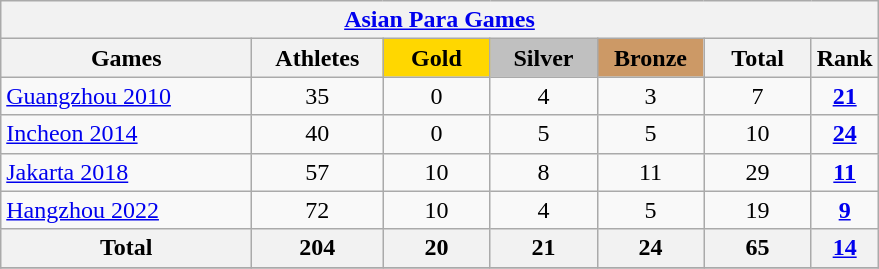<table class="wikitable sortable" style="margin-top:0em; text-align:center; font-size:100%;">
<tr>
<th colspan=9><a href='#'>Asian Para Games</a></th>
</tr>
<tr>
<th style="width:10em;">Games</th>
<th scope="col" style="width:5em;">Athletes</th>
<th style="width:4em; background:gold;">Gold</th>
<th style="width:4em; background:silver;">Silver</th>
<th style="width:4em; background:#cc9966;">Bronze</th>
<th style="width:4em;">Total</th>
<th style="width:2em;">Rank</th>
</tr>
<tr>
<td align=left> <a href='#'>Guangzhou 2010</a></td>
<td>35</td>
<td>0</td>
<td>4</td>
<td>3</td>
<td>7</td>
<td><a href='#'><strong>21</strong></a></td>
</tr>
<tr>
<td align=left> <a href='#'>Incheon 2014</a></td>
<td>40</td>
<td>0</td>
<td>5</td>
<td>5</td>
<td>10</td>
<td><a href='#'><strong>24</strong></a></td>
</tr>
<tr>
<td align=left> <a href='#'>Jakarta 2018</a></td>
<td>57</td>
<td>10</td>
<td>8</td>
<td>11</td>
<td>29</td>
<td><a href='#'><strong>11</strong></a></td>
</tr>
<tr>
<td align=left> <a href='#'>Hangzhou 2022</a></td>
<td>72</td>
<td>10</td>
<td>4</td>
<td>5</td>
<td>19</td>
<td><a href='#'><strong>9</strong></a></td>
</tr>
<tr>
<th><strong>Total</strong></th>
<th><strong>204</strong></th>
<th><strong>20</strong></th>
<th><strong>21</strong></th>
<th><strong>24</strong></th>
<th><strong>65</strong></th>
<th><strong><a href='#'>14</a></strong></th>
</tr>
<tr class="sortbottom">
</tr>
</table>
